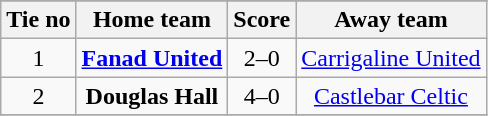<table class="wikitable" style="text-align: center">
<tr>
</tr>
<tr>
<th>Tie no</th>
<th>Home team</th>
<th>Score</th>
<th>Away team</th>
</tr>
<tr>
<td>1</td>
<td><strong><a href='#'>Fanad United</a></strong></td>
<td>2–0</td>
<td><a href='#'>Carrigaline United</a></td>
</tr>
<tr>
<td>2</td>
<td><strong>Douglas Hall</strong></td>
<td>4–0</td>
<td><a href='#'>Castlebar Celtic</a></td>
</tr>
<tr>
</tr>
</table>
